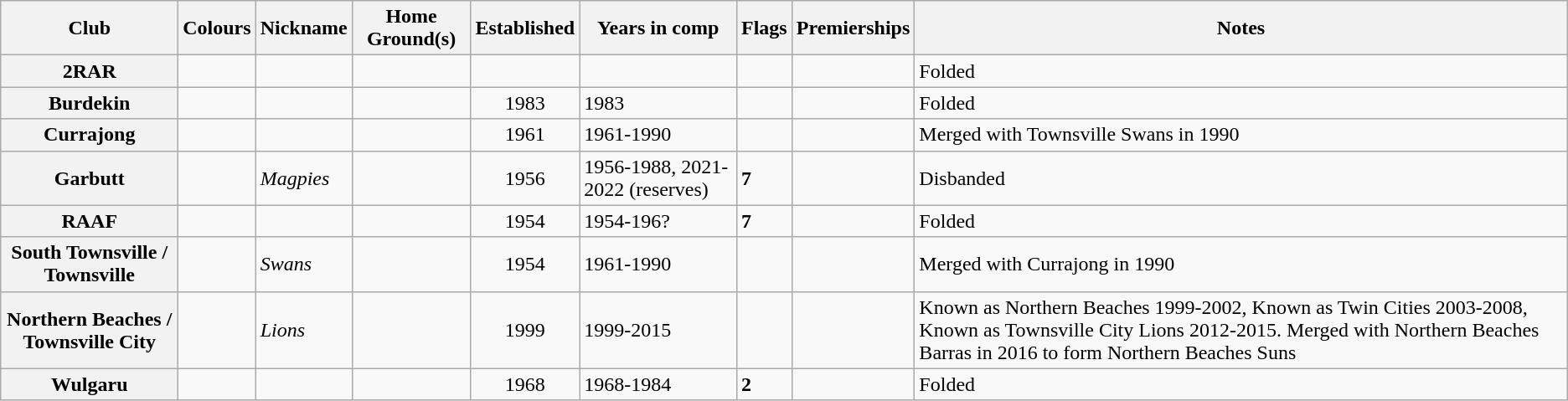<table class="wikitable sortable" style="text-align:left">
<tr>
<th>Club</th>
<th>Colours</th>
<th>Nickname</th>
<th>Home Ground(s)</th>
<th>Established</th>
<th>Years in comp</th>
<th>Flags</th>
<th>Premierships</th>
<th>Notes</th>
</tr>
<tr>
<th>2RAR</th>
<td></td>
<td></td>
<td></td>
<td style="text-align:center;"></td>
<td></td>
<td></td>
<td></td>
<td>Folded</td>
</tr>
<tr>
<th>Burdekin</th>
<td></td>
<td></td>
<td></td>
<td style="text-align:center;">1983</td>
<td>1983</td>
<td></td>
<td></td>
<td>Folded</td>
</tr>
<tr>
<th>Currajong</th>
<td></td>
<td></td>
<td></td>
<td style="text-align:center;">1961</td>
<td>1961-1990</td>
<td></td>
<td></td>
<td>Merged with Townsville Swans in 1990</td>
</tr>
<tr>
<th>Garbutt</th>
<td></td>
<td><em>Magpies</em></td>
<td></td>
<td style="text-align:center;">1956</td>
<td>1956-1988, 2021-2022 (reserves)</td>
<td><strong>7</strong></td>
<td></td>
<td>Disbanded</td>
</tr>
<tr>
<th>RAAF</th>
<td></td>
<td></td>
<td></td>
<td style="text-align:center;">1954</td>
<td>1954-196?</td>
<td><strong>7</strong></td>
<td></td>
<td>Folded</td>
</tr>
<tr>
<th>South Townsville / Townsville</th>
<td></td>
<td><em>Swans</em></td>
<td></td>
<td style="text-align:center;">1954</td>
<td>1961-1990</td>
<td></td>
<td></td>
<td>Merged with Currajong in 1990</td>
</tr>
<tr>
<th>Northern Beaches / Townsville City</th>
<td></td>
<td><em>Lions</em></td>
<td></td>
<td style="text-align:center;">1999</td>
<td>1999-2015</td>
<td></td>
<td></td>
<td>Known as Northern Beaches 1999-2002, Known as Twin Cities 2003-2008, Known as Townsville City Lions 2012-2015. Merged with Northern Beaches Barras in 2016 to form Northern Beaches Suns</td>
</tr>
<tr>
<th>Wulgaru</th>
<td></td>
<td></td>
<td></td>
<td style="text-align:center;">1968</td>
<td>1968-1984</td>
<td><strong>2</strong></td>
<td></td>
<td>Folded</td>
</tr>
</table>
